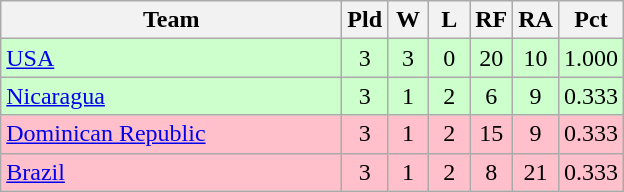<table class=wikitable style="text-align:center">
<tr>
<th width=220>Team</th>
<th width=20>Pld</th>
<th width=20>W</th>
<th width=20>L</th>
<th width=20>RF</th>
<th width=20>RA</th>
<th width=20>Pct</th>
</tr>
<tr style="background:#ccffcc;">
<td align=left><a href='#'>USA</a></td>
<td>3</td>
<td>3</td>
<td>0</td>
<td>20</td>
<td>10</td>
<td>1.000</td>
</tr>
<tr style="background:#ccffcc;">
<td align=left><a href='#'>Nicaragua</a></td>
<td>3</td>
<td>1</td>
<td>2</td>
<td>6</td>
<td>9</td>
<td>0.333</td>
</tr>
<tr bgcolor=pink style="width: 20px;">
<td align=left><a href='#'>Dominican Republic</a></td>
<td>3</td>
<td>1</td>
<td>2</td>
<td>15</td>
<td>9</td>
<td>0.333</td>
</tr>
<tr bgcolor=pink style="width: 20px;">
<td align=left><a href='#'>Brazil</a></td>
<td>3</td>
<td>1</td>
<td>2</td>
<td>8</td>
<td>21</td>
<td>0.333</td>
</tr>
</table>
